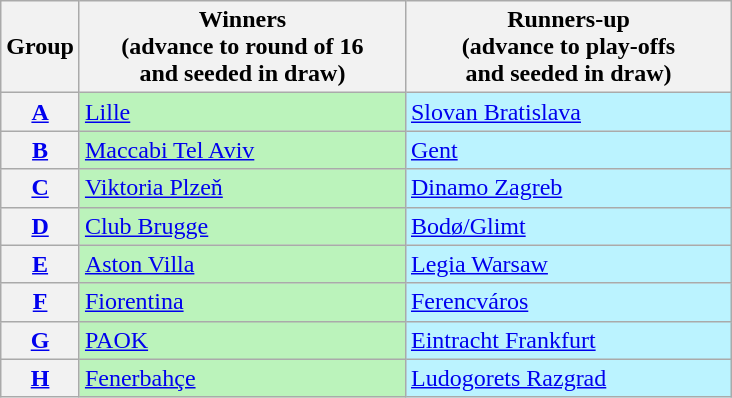<table class="wikitable" style="white-space:nowrap">
<tr>
<th>Group</th>
<th width=210>Winners<br>(advance to round of 16<br>and seeded in draw)</th>
<th width=210>Runners-up<br>(advance to  play-offs<br>and seeded in draw)</th>
</tr>
<tr>
<th><a href='#'>A</a></th>
<td bgcolor=#BBF3BB> <a href='#'>Lille</a></td>
<td bgcolor=#BBF3FF> <a href='#'>Slovan Bratislava</a></td>
</tr>
<tr>
<th><a href='#'>B</a></th>
<td bgcolor=#BBF3BB> <a href='#'>Maccabi Tel Aviv</a></td>
<td bgcolor=#BBF3FF> <a href='#'>Gent</a></td>
</tr>
<tr>
<th><a href='#'>C</a></th>
<td bgcolor=#BBF3BB> <a href='#'>Viktoria Plzeň</a></td>
<td bgcolor=#BBF3FF> <a href='#'>Dinamo Zagreb</a></td>
</tr>
<tr>
<th><a href='#'>D</a></th>
<td bgcolor=#BBF3BB> <a href='#'>Club Brugge</a></td>
<td bgcolor=#BBF3FF> <a href='#'>Bodø/Glimt</a></td>
</tr>
<tr>
<th><a href='#'>E</a></th>
<td bgcolor=#BBF3BB> <a href='#'>Aston Villa</a></td>
<td bgcolor=#BBF3FF> <a href='#'>Legia Warsaw</a></td>
</tr>
<tr>
<th><a href='#'>F</a></th>
<td bgcolor=#BBF3BB> <a href='#'>Fiorentina</a></td>
<td bgcolor=#BBF3FF> <a href='#'>Ferencváros</a></td>
</tr>
<tr>
<th><a href='#'>G</a></th>
<td bgcolor=#BBF3BB> <a href='#'>PAOK</a></td>
<td bgcolor=#BBF3FF> <a href='#'>Eintracht Frankfurt</a></td>
</tr>
<tr>
<th><a href='#'>H</a></th>
<td bgcolor=#BBF3BB> <a href='#'>Fenerbahçe</a></td>
<td bgcolor=#BBF3FF> <a href='#'>Ludogorets Razgrad</a></td>
</tr>
</table>
